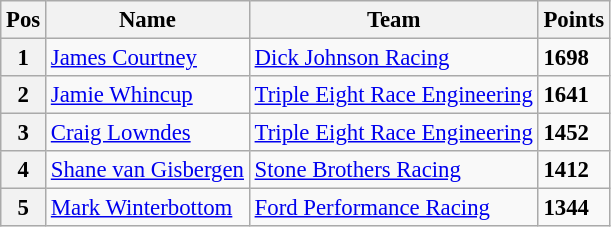<table class="wikitable" style="font-size: 95%;">
<tr>
<th>Pos</th>
<th>Name</th>
<th>Team</th>
<th>Points</th>
</tr>
<tr>
<th>1</th>
<td><a href='#'>James Courtney</a></td>
<td><a href='#'>Dick Johnson Racing</a></td>
<td><strong>1698</strong></td>
</tr>
<tr>
<th>2</th>
<td><a href='#'>Jamie Whincup</a></td>
<td><a href='#'>Triple Eight Race Engineering</a></td>
<td><strong>1641</strong></td>
</tr>
<tr>
<th>3</th>
<td><a href='#'>Craig Lowndes</a></td>
<td><a href='#'>Triple Eight Race Engineering</a></td>
<td><strong>1452</strong></td>
</tr>
<tr>
<th>4</th>
<td><a href='#'>Shane van Gisbergen</a></td>
<td><a href='#'>Stone Brothers Racing</a></td>
<td><strong>1412</strong></td>
</tr>
<tr>
<th>5</th>
<td><a href='#'>Mark Winterbottom</a></td>
<td><a href='#'>Ford Performance Racing</a></td>
<td><strong>1344</strong></td>
</tr>
</table>
